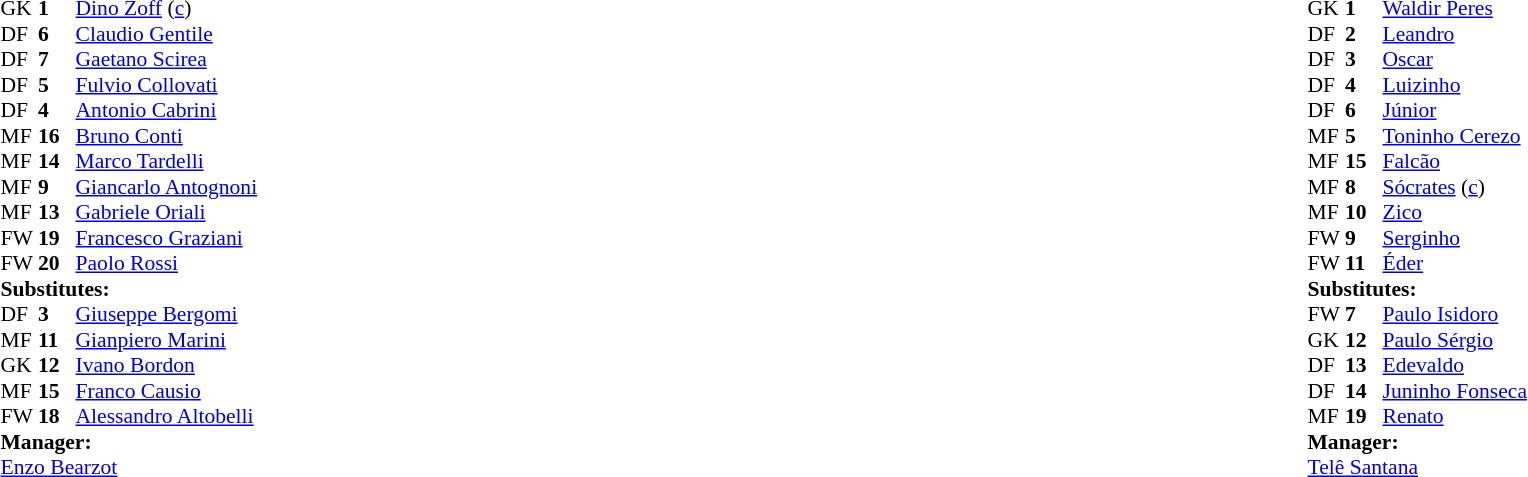<table width="100%">
<tr>
<td valign="top" width="50%"><br><table style="font-size: 90%" cellspacing="0" cellpadding="0">
<tr>
<th width="25"></th>
<th width="25"></th>
</tr>
<tr>
<td>GK</td>
<td><strong>1</strong></td>
<td><a href='#'>Dino Zoff</a> (<a href='#'>c</a>)</td>
</tr>
<tr>
<td>DF</td>
<td><strong>6</strong></td>
<td><a href='#'>Claudio Gentile</a></td>
<td></td>
</tr>
<tr>
<td>DF</td>
<td><strong>7</strong></td>
<td><a href='#'>Gaetano Scirea</a></td>
</tr>
<tr>
<td>DF</td>
<td><strong>5</strong></td>
<td><a href='#'>Fulvio Collovati</a></td>
<td></td>
<td></td>
</tr>
<tr>
<td>DF</td>
<td><strong>4</strong></td>
<td><a href='#'>Antonio Cabrini</a></td>
</tr>
<tr>
<td>MF</td>
<td><strong>16</strong></td>
<td><a href='#'>Bruno Conti</a></td>
</tr>
<tr>
<td>MF</td>
<td><strong>14</strong></td>
<td><a href='#'>Marco Tardelli</a></td>
<td></td>
<td></td>
</tr>
<tr>
<td>MF</td>
<td><strong>9</strong></td>
<td><a href='#'>Giancarlo Antognoni</a></td>
</tr>
<tr>
<td>MF</td>
<td><strong>13</strong></td>
<td><a href='#'>Gabriele Oriali</a></td>
<td></td>
</tr>
<tr>
<td>FW</td>
<td><strong>19</strong></td>
<td><a href='#'>Francesco Graziani</a></td>
</tr>
<tr>
<td>FW</td>
<td><strong>20</strong></td>
<td><a href='#'>Paolo Rossi</a></td>
</tr>
<tr>
<td colspan=3><strong>Substitutes:</strong></td>
</tr>
<tr>
<td>DF</td>
<td><strong>3</strong></td>
<td><a href='#'>Giuseppe Bergomi</a></td>
<td></td>
<td></td>
</tr>
<tr>
<td>MF</td>
<td><strong>11</strong></td>
<td><a href='#'>Gianpiero Marini</a></td>
<td></td>
<td></td>
</tr>
<tr>
<td>GK</td>
<td><strong>12</strong></td>
<td><a href='#'>Ivano Bordon</a></td>
</tr>
<tr>
<td>MF</td>
<td><strong>15</strong></td>
<td><a href='#'>Franco Causio</a></td>
</tr>
<tr>
<td>FW</td>
<td><strong>18</strong></td>
<td><a href='#'>Alessandro Altobelli</a></td>
</tr>
<tr>
<td colspan=3><strong>Manager:</strong></td>
</tr>
<tr>
<td colspan=3><a href='#'>Enzo Bearzot</a></td>
</tr>
</table>
</td>
<td valign="top" width="50%"><br><table style="font-size: 90%" cellspacing="0" cellpadding="0" align="center">
<tr>
<th width=25></th>
<th width=25></th>
</tr>
<tr>
<td>GK</td>
<td><strong>1</strong></td>
<td><a href='#'>Waldir Peres</a></td>
</tr>
<tr>
<td>DF</td>
<td><strong>2</strong></td>
<td><a href='#'>Leandro</a></td>
</tr>
<tr>
<td>DF</td>
<td><strong>3</strong></td>
<td><a href='#'>Oscar</a></td>
</tr>
<tr>
<td>DF</td>
<td><strong>4</strong></td>
<td><a href='#'>Luizinho</a></td>
</tr>
<tr>
<td>DF</td>
<td><strong>6</strong></td>
<td><a href='#'>Júnior</a></td>
</tr>
<tr>
<td>MF</td>
<td><strong>5</strong></td>
<td><a href='#'>Toninho Cerezo</a></td>
</tr>
<tr>
<td>MF</td>
<td><strong>15</strong></td>
<td><a href='#'>Falcão</a></td>
</tr>
<tr>
<td>MF</td>
<td><strong>8</strong></td>
<td><a href='#'>Sócrates</a> (<a href='#'>c</a>)</td>
</tr>
<tr>
<td>MF</td>
<td><strong>10</strong></td>
<td><a href='#'>Zico</a></td>
</tr>
<tr>
<td>FW</td>
<td><strong>9</strong></td>
<td><a href='#'>Serginho</a></td>
<td></td>
<td></td>
</tr>
<tr>
<td>FW</td>
<td><strong>11</strong></td>
<td><a href='#'>Éder</a></td>
</tr>
<tr>
<td colspan=3><strong>Substitutes:</strong></td>
</tr>
<tr>
<td>FW</td>
<td><strong>7</strong></td>
<td><a href='#'>Paulo Isidoro</a></td>
<td></td>
<td></td>
</tr>
<tr>
<td>GK</td>
<td><strong>12</strong></td>
<td><a href='#'>Paulo Sérgio</a></td>
</tr>
<tr>
<td>DF</td>
<td><strong>13</strong></td>
<td><a href='#'>Edevaldo</a></td>
</tr>
<tr>
<td>DF</td>
<td><strong>14</strong></td>
<td><a href='#'>Juninho Fonseca</a></td>
</tr>
<tr>
<td>MF</td>
<td><strong>19</strong></td>
<td><a href='#'>Renato</a></td>
</tr>
<tr>
<td colspan=3><strong>Manager:</strong></td>
</tr>
<tr>
<td colspan=4><a href='#'>Telê Santana</a></td>
</tr>
</table>
</td>
</tr>
</table>
